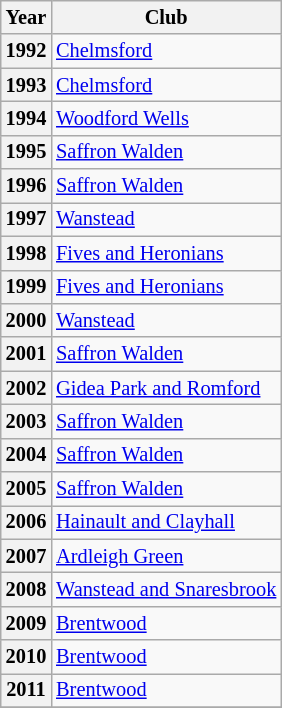<table class="wikitable" style="font-size:85%">
<tr>
<th>Year</th>
<th>Club</th>
</tr>
<tr>
<th scope="row">1992</th>
<td><a href='#'>Chelmsford</a></td>
</tr>
<tr>
<th scope="row">1993</th>
<td><a href='#'>Chelmsford</a></td>
</tr>
<tr>
<th scope="row">1994</th>
<td><a href='#'>Woodford Wells</a></td>
</tr>
<tr>
<th scope="row">1995</th>
<td><a href='#'>Saffron Walden</a></td>
</tr>
<tr>
<th scope="row">1996</th>
<td><a href='#'>Saffron Walden</a></td>
</tr>
<tr>
<th scope="row">1997</th>
<td><a href='#'>Wanstead</a></td>
</tr>
<tr>
<th scope="row">1998</th>
<td><a href='#'>Fives and Heronians</a></td>
</tr>
<tr>
<th scope="row">1999</th>
<td><a href='#'>Fives and Heronians</a></td>
</tr>
<tr>
<th scope="row">2000</th>
<td><a href='#'>Wanstead</a></td>
</tr>
<tr>
<th scope="row">2001</th>
<td><a href='#'>Saffron Walden</a></td>
</tr>
<tr>
<th scope="row">2002</th>
<td><a href='#'>Gidea Park and Romford</a></td>
</tr>
<tr>
<th scope="row">2003</th>
<td><a href='#'>Saffron Walden</a></td>
</tr>
<tr>
<th scope="row">2004</th>
<td><a href='#'>Saffron Walden</a></td>
</tr>
<tr>
<th scope="row">2005</th>
<td><a href='#'>Saffron Walden</a></td>
</tr>
<tr>
<th scope="row">2006</th>
<td><a href='#'>Hainault and Clayhall</a></td>
</tr>
<tr>
<th scope="row">2007</th>
<td><a href='#'>Ardleigh Green</a></td>
</tr>
<tr>
<th scope="row">2008</th>
<td><a href='#'>Wanstead and Snaresbrook</a></td>
</tr>
<tr>
<th scope="row">2009</th>
<td><a href='#'>Brentwood</a></td>
</tr>
<tr>
<th scope="row">2010</th>
<td><a href='#'>Brentwood</a></td>
</tr>
<tr>
<th scope="row">2011</th>
<td><a href='#'>Brentwood</a></td>
</tr>
<tr>
</tr>
</table>
